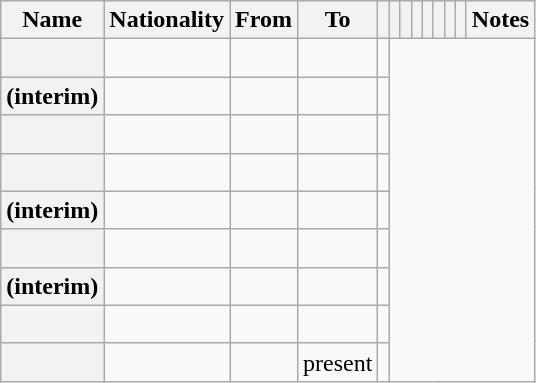<table class="wikitable plainrowheaders sortable">
<tr>
<th scope="col">Name</th>
<th scope="col">Nationality</th>
<th scope="col">From</th>
<th scope="col">To</th>
<th scope="col"></th>
<th scope="col"></th>
<th scope="col"></th>
<th scope="col"></th>
<th scope="col"></th>
<th scope="col"></th>
<th scope="col"></th>
<th scope="col"></th>
<th scope="col" class="unsortable">Notes</th>
</tr>
<tr>
<th scope="row"></th>
<td></td>
<td></td>
<td><br></td>
<td></td>
</tr>
<tr>
<th scope="row"> (interim)</th>
<td></td>
<td></td>
<td><br></td>
<td></td>
</tr>
<tr>
<th scope="row"></th>
<td></td>
<td></td>
<td><br></td>
<td></td>
</tr>
<tr>
<th scope="row"></th>
<td></td>
<td></td>
<td><br></td>
<td></td>
</tr>
<tr>
<th scope="row"> (interim)</th>
<td></td>
<td></td>
<td><br></td>
<td></td>
</tr>
<tr>
<th scope="row"></th>
<td></td>
<td></td>
<td><br></td>
<td></td>
</tr>
<tr>
<th scope="row"> (interim)</th>
<td></td>
<td></td>
<td><br></td>
<td></td>
</tr>
<tr>
<th scope="row"></th>
<td></td>
<td></td>
<td><br></td>
<td></td>
</tr>
<tr>
<th scope="row"></th>
<td></td>
<td></td>
<td>present<br></td>
<td></td>
</tr>
</table>
